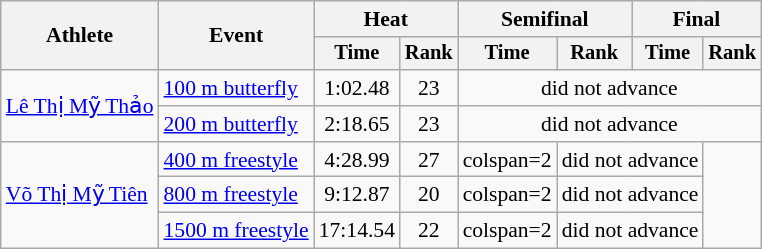<table class="wikitable" style="text-align:center; font-size:90%">
<tr>
<th rowspan="2">Athlete</th>
<th rowspan="2">Event</th>
<th colspan="2">Heat</th>
<th colspan="2">Semifinal</th>
<th colspan="2">Final</th>
</tr>
<tr style="font-size:95%">
<th>Time</th>
<th>Rank</th>
<th>Time</th>
<th>Rank</th>
<th>Time</th>
<th>Rank</th>
</tr>
<tr>
<td rowspan=2 align=left><a href='#'>Lê Thị Mỹ Thảo</a></td>
<td align=left><a href='#'>100 m butterfly</a></td>
<td>1:02.48</td>
<td>23</td>
<td colspan=4>did not advance</td>
</tr>
<tr>
<td align=left><a href='#'>200 m butterfly</a></td>
<td>2:18.65</td>
<td>23</td>
<td colspan=4>did not advance</td>
</tr>
<tr>
<td rowspan=3 align=left><a href='#'>Võ Thị Mỹ Tiên</a></td>
<td align=left><a href='#'>400 m freestyle</a></td>
<td>4:28.99</td>
<td>27</td>
<td>colspan=2 </td>
<td colspan=2>did not advance</td>
</tr>
<tr>
<td align=left><a href='#'>800 m freestyle</a></td>
<td>9:12.87</td>
<td>20</td>
<td>colspan=2 </td>
<td colspan=2>did not advance</td>
</tr>
<tr>
<td align=left><a href='#'>1500 m freestyle</a></td>
<td>17:14.54</td>
<td>22</td>
<td>colspan=2 </td>
<td colspan=2>did not advance</td>
</tr>
</table>
